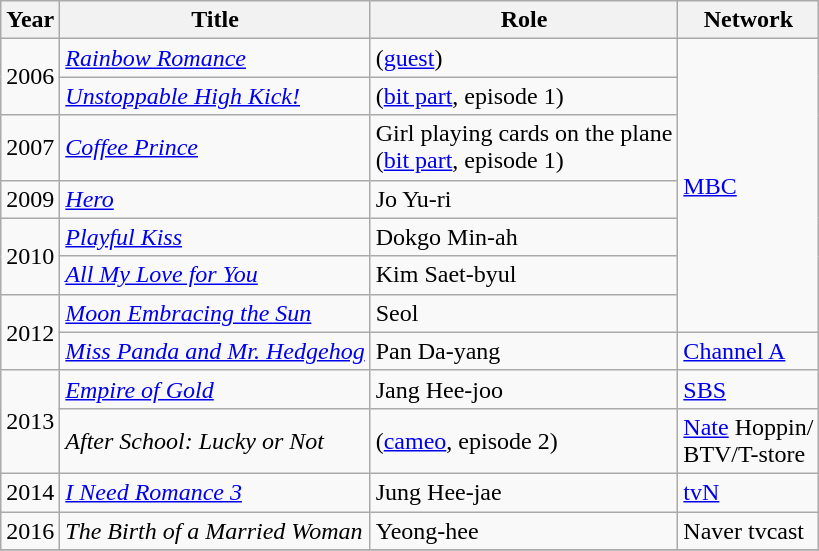<table class="wikitable sortable">
<tr>
<th>Year</th>
<th>Title</th>
<th>Role</th>
<th>Network</th>
</tr>
<tr>
<td rowspan=2>2006</td>
<td><em><a href='#'>Rainbow Romance</a></em></td>
<td>(<a href='#'>guest</a>)</td>
<td rowspan="7"><a href='#'>MBC</a></td>
</tr>
<tr>
<td><em><a href='#'>Unstoppable High Kick!</a></em></td>
<td>(<a href='#'>bit part</a>, episode 1)</td>
</tr>
<tr>
<td>2007</td>
<td><em><a href='#'>Coffee Prince</a></em></td>
<td>Girl playing cards on the plane <br> (<a href='#'>bit part</a>, episode 1)</td>
</tr>
<tr>
<td>2009</td>
<td><em><a href='#'>Hero</a></em></td>
<td>Jo Yu-ri</td>
</tr>
<tr>
<td rowspan=2>2010</td>
<td><em><a href='#'>Playful Kiss</a></em></td>
<td>Dokgo Min-ah</td>
</tr>
<tr>
<td><em><a href='#'>All My Love for You</a></em></td>
<td>Kim Saet-byul</td>
</tr>
<tr>
<td rowspan=2>2012</td>
<td><em><a href='#'>Moon Embracing the Sun</a></em></td>
<td>Seol</td>
</tr>
<tr>
<td><em><a href='#'>Miss Panda and Mr. Hedgehog</a></em></td>
<td>Pan Da-yang</td>
<td><a href='#'>Channel A</a></td>
</tr>
<tr>
<td rowspan=2>2013</td>
<td><em><a href='#'>Empire of Gold</a></em></td>
<td>Jang Hee-joo</td>
<td><a href='#'>SBS</a></td>
</tr>
<tr>
<td><em>After School: Lucky or Not</em></td>
<td>(<a href='#'>cameo</a>, episode 2)</td>
<td><a href='#'>Nate</a> Hoppin/<br>BTV/T-store</td>
</tr>
<tr>
<td>2014</td>
<td><em><a href='#'>I Need Romance 3</a></em></td>
<td>Jung Hee-jae</td>
<td><a href='#'>tvN</a></td>
</tr>
<tr>
<td>2016</td>
<td><em>The Birth of a Married Woman</em></td>
<td>Yeong-hee</td>
<td>Naver tvcast</td>
</tr>
<tr>
</tr>
</table>
